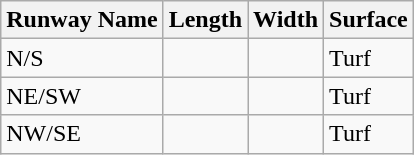<table class="wikitable">
<tr>
<th>Runway Name</th>
<th>Length</th>
<th>Width</th>
<th>Surface</th>
</tr>
<tr>
<td>N/S</td>
<td></td>
<td></td>
<td>Turf</td>
</tr>
<tr>
<td>NE/SW</td>
<td></td>
<td></td>
<td>Turf</td>
</tr>
<tr>
<td>NW/SE</td>
<td></td>
<td></td>
<td>Turf</td>
</tr>
</table>
